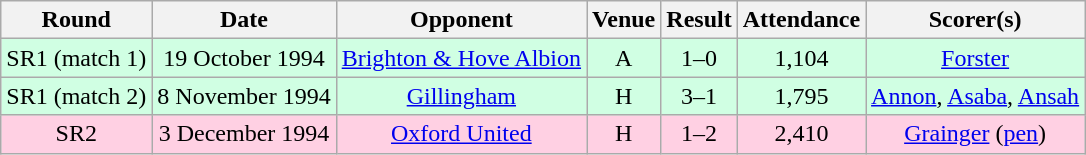<table class="wikitable sortable" style="text-align:center;">
<tr>
<th>Round</th>
<th>Date</th>
<th>Opponent</th>
<th>Venue</th>
<th>Result</th>
<th>Attendance</th>
<th>Scorer(s)</th>
</tr>
<tr style="background:#d0ffe3;">
<td>SR1 (match 1)</td>
<td>19 October 1994</td>
<td><a href='#'>Brighton & Hove Albion</a></td>
<td>A</td>
<td>1–0</td>
<td>1,104</td>
<td><a href='#'>Forster</a></td>
</tr>
<tr style="background:#d0ffe3;">
<td>SR1 (match 2)</td>
<td>8 November 1994</td>
<td><a href='#'>Gillingham</a></td>
<td>H</td>
<td>3–1</td>
<td>1,795</td>
<td><a href='#'>Annon</a>, <a href='#'>Asaba</a>, <a href='#'>Ansah</a></td>
</tr>
<tr style="background:#ffd0e3;">
<td>SR2</td>
<td>3 December 1994</td>
<td><a href='#'>Oxford United</a></td>
<td>H</td>
<td>1–2</td>
<td>2,410</td>
<td><a href='#'>Grainger</a> (<a href='#'>pen</a>)</td>
</tr>
</table>
